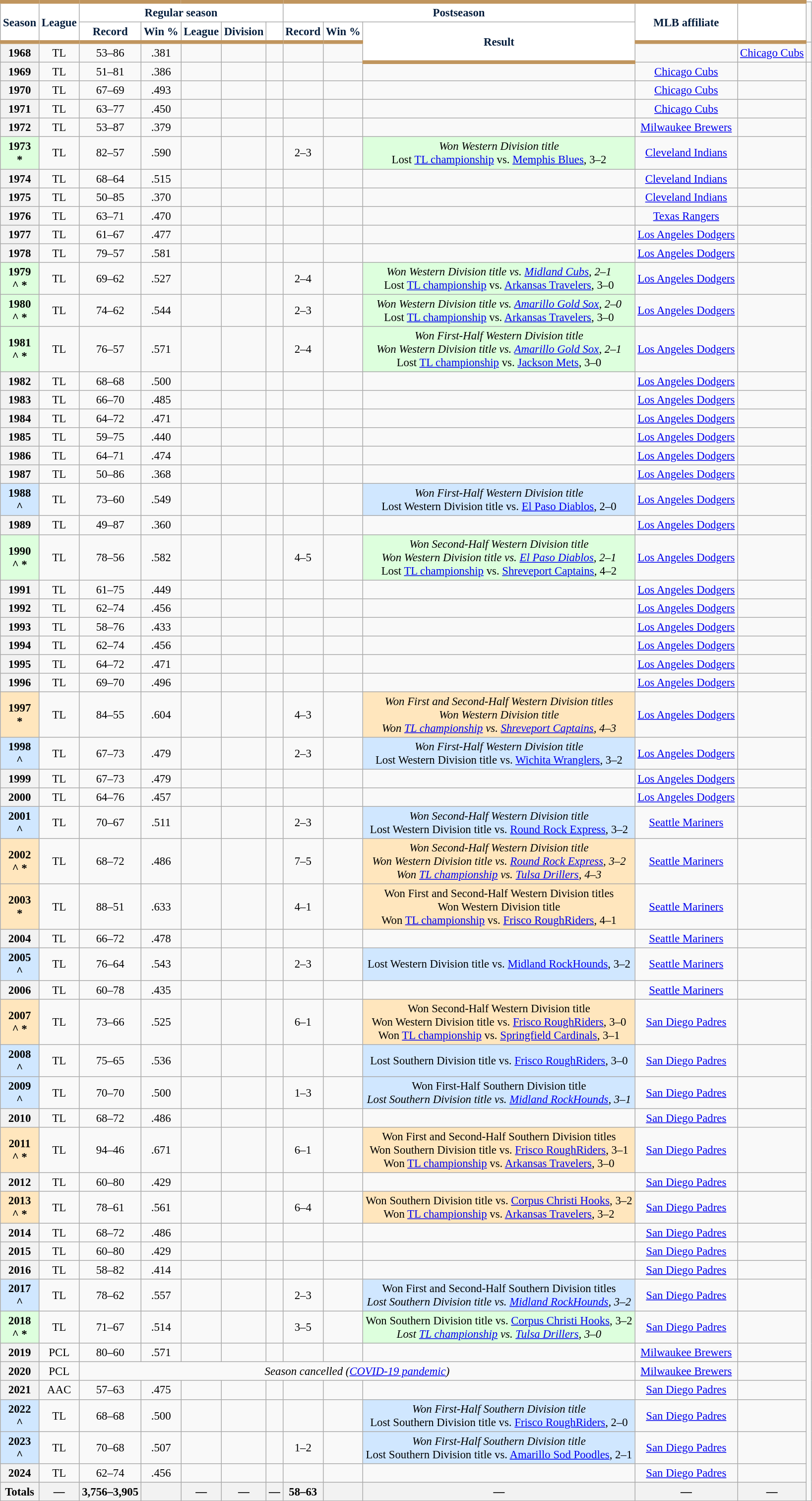<table class="wikitable sortable plainrowheaders" style="font-size: 95%; text-align:center;">
<tr>
<th rowspan="2" scope="col" style="background-color:#ffffff; border-top:#C0955E 5px solid; border-bottom:#C0955E 5px solid; color:#061F3E">Season</th>
<th rowspan="2" scope="col" style="background-color:#ffffff; border-top:#C0955E 5px solid; border-bottom:#C0955E 5px solid; color:#061F3E">League</th>
<th colspan="5" scope="col" style="background-color:#ffffff; border-top:#C0955E 5px solid; color:#061F3E">Regular season</th>
<th colspan="3" scope="col" style="background-color:#ffffff; border-top:#C0955E 5px solid; color:#061F3E">Postseason</th>
<th rowspan="2" scope="col" style="background-color:#ffffff; border-top:#C0955E 5px solid; border-bottom:#C0955E 5px solid; color:#061F3E">MLB affiliate</th>
<th class="unsortable" rowspan="2" scope="col" style="background-color:#ffffff; border-top:#C0955E 5px solid; border-bottom:#C0955E 5px solid; color:#061F3E"></th>
</tr>
<tr>
<th scope="col" style="background-color:#ffffff; border-bottom:#C0955E 5px solid; color:#061F3E">Record</th>
<th scope="col" style="background-color:#ffffff; border-bottom:#C0955E 5px solid; color:#061F3E">Win %</th>
<th scope="col" style="background-color:#ffffff; border-bottom:#C0955E 5px solid; color:#061F3E">League</th>
<th scope="col" style="background-color:#ffffff; border-bottom:#C0955E 5px solid; color:#061F3E">Division</th>
<th scope="col" style="background-color:#ffffff; border-bottom:#C0955E 5px solid; color:#061F3E"></th>
<th scope="col" style="background-color:#ffffff; border-bottom:#C0955E 5px solid; color:#061F3E">Record</th>
<th scope="col" style="background-color:#ffffff; border-bottom:#C0955E 5px solid; color:#061F3E">Win %</th>
<th class="unsortable" rowspan="2" scope="col" style="background-color:#ffffff; border-bottom:#C0955E 5px solid; color:#061F3E">Result</th>
</tr>
<tr>
<th scope="row" style="text-align:center">1968</th>
<td>TL</td>
<td>53–86</td>
<td>.381</td>
<td></td>
<td></td>
<td></td>
<td></td>
<td></td>
<td></td>
<td><a href='#'>Chicago Cubs</a></td>
<td></td>
</tr>
<tr>
<th scope="row" style="text-align:center">1969</th>
<td>TL</td>
<td>51–81</td>
<td>.386</td>
<td></td>
<td></td>
<td></td>
<td></td>
<td></td>
<td></td>
<td><a href='#'>Chicago Cubs</a></td>
<td></td>
</tr>
<tr>
<th scope="row" style="text-align:center">1970</th>
<td>TL</td>
<td>67–69</td>
<td>.493</td>
<td></td>
<td></td>
<td></td>
<td></td>
<td></td>
<td></td>
<td><a href='#'>Chicago Cubs</a></td>
<td></td>
</tr>
<tr>
<th scope="row" style="text-align:center">1971</th>
<td>TL</td>
<td>63–77</td>
<td>.450</td>
<td></td>
<td></td>
<td></td>
<td></td>
<td></td>
<td></td>
<td><a href='#'>Chicago Cubs</a></td>
<td></td>
</tr>
<tr>
<th scope="row" style="text-align:center">1972</th>
<td>TL</td>
<td>53–87</td>
<td>.379</td>
<td></td>
<td></td>
<td></td>
<td></td>
<td></td>
<td></td>
<td><a href='#'>Milwaukee Brewers</a></td>
<td></td>
</tr>
<tr>
<th scope="row" style="text-align:center; background:#DDFFDD">1973<br>*</th>
<td>TL</td>
<td>82–57</td>
<td>.590</td>
<td></td>
<td></td>
<td></td>
<td>2–3</td>
<td></td>
<td bgcolor="#DDFFDD"><em>Won Western Division title</em><br>Lost <a href='#'>TL championship</a> vs. <a href='#'>Memphis Blues</a>, 3–2</td>
<td><a href='#'>Cleveland Indians</a></td>
<td></td>
</tr>
<tr>
<th scope="row" style="text-align:center">1974</th>
<td>TL</td>
<td>68–64</td>
<td>.515</td>
<td></td>
<td></td>
<td></td>
<td></td>
<td></td>
<td></td>
<td><a href='#'>Cleveland Indians</a></td>
<td></td>
</tr>
<tr>
<th scope="row" style="text-align:center">1975</th>
<td>TL</td>
<td>50–85</td>
<td>.370</td>
<td></td>
<td></td>
<td></td>
<td></td>
<td></td>
<td></td>
<td><a href='#'>Cleveland Indians</a></td>
<td></td>
</tr>
<tr>
<th scope="row" style="text-align:center">1976</th>
<td>TL</td>
<td>63–71</td>
<td>.470</td>
<td></td>
<td></td>
<td></td>
<td></td>
<td></td>
<td></td>
<td><a href='#'>Texas Rangers</a></td>
<td></td>
</tr>
<tr>
<th scope="row" style="text-align:center">1977</th>
<td>TL</td>
<td>61–67</td>
<td>.477</td>
<td></td>
<td></td>
<td></td>
<td></td>
<td></td>
<td></td>
<td><a href='#'>Los Angeles Dodgers</a></td>
<td></td>
</tr>
<tr>
<th scope="row" style="text-align:center">1978</th>
<td>TL</td>
<td>79–57</td>
<td>.581</td>
<td></td>
<td></td>
<td></td>
<td></td>
<td></td>
<td></td>
<td><a href='#'>Los Angeles Dodgers</a></td>
<td></td>
</tr>
<tr>
<th scope="row" style="text-align:center; background:#DDFFDD">1979<br>^ *</th>
<td>TL</td>
<td>69–62</td>
<td>.527</td>
<td></td>
<td></td>
<td></td>
<td>2–4</td>
<td></td>
<td bgcolor="#DDFFDD"><em>Won Western Division title vs. <a href='#'>Midland Cubs</a>, 2–1</em><br>Lost <a href='#'>TL championship</a> vs. <a href='#'>Arkansas Travelers</a>, 3–0</td>
<td><a href='#'>Los Angeles Dodgers</a></td>
<td></td>
</tr>
<tr>
<th scope="row" style="text-align:center; background:#DDFFDD">1980<br>^ *</th>
<td>TL</td>
<td>74–62</td>
<td>.544</td>
<td></td>
<td></td>
<td></td>
<td>2–3</td>
<td></td>
<td bgcolor="#DDFFDD"><em>Won Western Division title vs. <a href='#'>Amarillo Gold Sox</a>, 2–0</em><br>Lost <a href='#'>TL championship</a> vs. <a href='#'>Arkansas Travelers</a>, 3–0</td>
<td><a href='#'>Los Angeles Dodgers</a></td>
<td></td>
</tr>
<tr>
<th scope="row" style="text-align:center; background:#DDFFDD">1981<br>^ *</th>
<td>TL</td>
<td>76–57</td>
<td>.571</td>
<td></td>
<td></td>
<td></td>
<td>2–4</td>
<td></td>
<td bgcolor="#DDFFDD"><em>Won First-Half Western Division title</em><br><em>Won Western Division title vs. <a href='#'>Amarillo Gold Sox</a>, 2–1</em><br>Lost <a href='#'>TL championship</a> vs. <a href='#'>Jackson Mets</a>, 3–0</td>
<td><a href='#'>Los Angeles Dodgers</a></td>
<td></td>
</tr>
<tr>
<th scope="row" style="text-align:center">1982</th>
<td>TL</td>
<td>68–68</td>
<td>.500</td>
<td></td>
<td></td>
<td></td>
<td></td>
<td></td>
<td></td>
<td><a href='#'>Los Angeles Dodgers</a></td>
<td></td>
</tr>
<tr>
<th scope="row" style="text-align:center">1983</th>
<td>TL</td>
<td>66–70</td>
<td>.485</td>
<td></td>
<td></td>
<td></td>
<td></td>
<td></td>
<td></td>
<td><a href='#'>Los Angeles Dodgers</a></td>
<td></td>
</tr>
<tr>
<th scope="row" style="text-align:center">1984</th>
<td>TL</td>
<td>64–72</td>
<td>.471</td>
<td></td>
<td></td>
<td></td>
<td></td>
<td></td>
<td></td>
<td><a href='#'>Los Angeles Dodgers</a></td>
<td></td>
</tr>
<tr>
<th scope="row" style="text-align:center">1985</th>
<td>TL</td>
<td>59–75</td>
<td>.440</td>
<td></td>
<td></td>
<td></td>
<td></td>
<td></td>
<td></td>
<td><a href='#'>Los Angeles Dodgers</a></td>
<td></td>
</tr>
<tr>
<th scope="row" style="text-align:center">1986</th>
<td>TL</td>
<td>64–71</td>
<td>.474</td>
<td></td>
<td></td>
<td></td>
<td></td>
<td></td>
<td></td>
<td><a href='#'>Los Angeles Dodgers</a></td>
<td></td>
</tr>
<tr>
<th scope="row" style="text-align:center">1987</th>
<td>TL</td>
<td>50–86</td>
<td>.368</td>
<td></td>
<td></td>
<td></td>
<td></td>
<td></td>
<td></td>
<td><a href='#'>Los Angeles Dodgers</a></td>
<td></td>
</tr>
<tr>
<th scope="row" style="text-align:center; background:#D0E7FF">1988<br>^</th>
<td>TL</td>
<td>73–60</td>
<td>.549</td>
<td></td>
<td></td>
<td></td>
<td></td>
<td></td>
<td bgcolor="#D0E7FF"><em>Won First-Half Western Division title</em><br>Lost Western Division title vs. <a href='#'>El Paso Diablos</a>, 2–0</td>
<td><a href='#'>Los Angeles Dodgers</a></td>
<td></td>
</tr>
<tr>
<th scope="row" style="text-align:center">1989</th>
<td>TL</td>
<td>49–87</td>
<td>.360</td>
<td></td>
<td></td>
<td></td>
<td></td>
<td></td>
<td></td>
<td><a href='#'>Los Angeles Dodgers</a></td>
<td></td>
</tr>
<tr>
<th scope="row" style="text-align:center; background:#DDFFDD">1990<br>^ *</th>
<td>TL</td>
<td>78–56</td>
<td>.582</td>
<td></td>
<td></td>
<td></td>
<td>4–5</td>
<td></td>
<td bgcolor="#DDFFDD"><em>Won Second-Half Western Division title</em><br><em>Won Western Division title vs. <a href='#'>El Paso Diablos</a>, 2–1</em><br>Lost <a href='#'>TL championship</a> vs. <a href='#'>Shreveport Captains</a>, 4–2</td>
<td><a href='#'>Los Angeles Dodgers</a></td>
<td></td>
</tr>
<tr>
<th scope="row" style="text-align:center">1991</th>
<td>TL</td>
<td>61–75</td>
<td>.449</td>
<td></td>
<td></td>
<td></td>
<td></td>
<td></td>
<td></td>
<td><a href='#'>Los Angeles Dodgers</a></td>
<td></td>
</tr>
<tr>
<th scope="row" style="text-align:center">1992</th>
<td>TL</td>
<td>62–74</td>
<td>.456</td>
<td></td>
<td></td>
<td></td>
<td></td>
<td></td>
<td></td>
<td><a href='#'>Los Angeles Dodgers</a></td>
<td></td>
</tr>
<tr>
<th scope="row" style="text-align:center">1993</th>
<td>TL</td>
<td>58–76</td>
<td>.433</td>
<td></td>
<td></td>
<td></td>
<td></td>
<td></td>
<td></td>
<td><a href='#'>Los Angeles Dodgers</a></td>
<td></td>
</tr>
<tr>
<th scope="row" style="text-align:center">1994</th>
<td>TL</td>
<td>62–74</td>
<td>.456</td>
<td></td>
<td></td>
<td></td>
<td></td>
<td></td>
<td></td>
<td><a href='#'>Los Angeles Dodgers</a></td>
<td></td>
</tr>
<tr>
<th scope="row" style="text-align:center">1995</th>
<td>TL</td>
<td>64–72</td>
<td>.471</td>
<td></td>
<td></td>
<td></td>
<td></td>
<td></td>
<td></td>
<td><a href='#'>Los Angeles Dodgers</a></td>
<td></td>
</tr>
<tr>
<th scope="row" style="text-align:center">1996</th>
<td>TL</td>
<td>69–70</td>
<td>.496</td>
<td></td>
<td></td>
<td></td>
<td></td>
<td></td>
<td></td>
<td><a href='#'>Los Angeles Dodgers</a></td>
<td></td>
</tr>
<tr>
<th scope="row" style="text-align:center; background:#FFE6BD">1997<br>* </th>
<td>TL</td>
<td>84–55</td>
<td>.604</td>
<td></td>
<td></td>
<td></td>
<td>4–3</td>
<td></td>
<td bgcolor="#FFE6BD"><em>Won First and Second-Half Western Division titles</em><br><em>Won Western Division title</em><br><em>Won <a href='#'>TL championship</a> vs. <a href='#'>Shreveport Captains</a>, 4–3</em></td>
<td><a href='#'>Los Angeles Dodgers</a></td>
<td></td>
</tr>
<tr>
<th scope="row" style="text-align:center; background:#D0E7FF">1998<br>^</th>
<td>TL</td>
<td>67–73</td>
<td>.479</td>
<td></td>
<td></td>
<td></td>
<td>2–3</td>
<td></td>
<td bgcolor="#D0E7FF"><em>Won First-Half Western Division title</em><br>Lost Western Division title vs. <a href='#'>Wichita Wranglers</a>, 3–2</td>
<td><a href='#'>Los Angeles Dodgers</a></td>
<td></td>
</tr>
<tr>
<th scope="row" style="text-align:center">1999</th>
<td>TL</td>
<td>67–73</td>
<td>.479</td>
<td></td>
<td></td>
<td></td>
<td></td>
<td></td>
<td></td>
<td><a href='#'>Los Angeles Dodgers</a></td>
<td></td>
</tr>
<tr>
<th scope="row" style="text-align:center">2000</th>
<td>TL</td>
<td>64–76</td>
<td>.457</td>
<td></td>
<td></td>
<td></td>
<td></td>
<td></td>
<td></td>
<td><a href='#'>Los Angeles Dodgers</a></td>
<td></td>
</tr>
<tr>
<th scope="row" style="text-align:center; background:#D0E7FF">2001<br>^</th>
<td>TL</td>
<td>70–67</td>
<td>.511</td>
<td></td>
<td></td>
<td></td>
<td>2–3</td>
<td></td>
<td bgcolor="#D0E7FF"><em>Won Second-Half Western Division title</em><br>Lost Western Division title vs. <a href='#'>Round Rock Express</a>, 3–2</td>
<td><a href='#'>Seattle Mariners</a></td>
<td></td>
</tr>
<tr>
<th scope="row" style="text-align:center; background:#FFE6BD">2002<br>^ * </th>
<td>TL</td>
<td>68–72</td>
<td>.486</td>
<td></td>
<td></td>
<td></td>
<td>7–5</td>
<td></td>
<td bgcolor="#FFE6BD"><em>Won Second-Half Western Division title</em><br><em>Won Western Division title vs. <a href='#'>Round Rock Express</a>, 3–2</em><br><em>Won <a href='#'>TL championship</a> vs. <a href='#'>Tulsa Drillers</a>, 4–3<strong></td>
<td><a href='#'>Seattle Mariners</a></td>
<td></td>
</tr>
<tr>
<th scope="row" style="text-align:center; background:#FFE6BD">2003<br>* </th>
<td>TL</td>
<td>88–51</td>
<td>.633</td>
<td></td>
<td></td>
<td></td>
<td>4–1</td>
<td></td>
<td bgcolor="#FFE6BD"></em>Won First and Second-Half Western Division titles<em><br></em>Won Western Division title<em><br></em>Won <a href='#'>TL championship</a> vs. <a href='#'>Frisco RoughRiders</a>, 4–1<em></td>
<td><a href='#'>Seattle Mariners</a></td>
<td></td>
</tr>
<tr>
<th scope="row" style="text-align:center">2004</th>
<td>TL</td>
<td>66–72</td>
<td>.478</td>
<td></td>
<td></td>
<td></td>
<td></td>
<td></td>
<td></td>
<td><a href='#'>Seattle Mariners</a></td>
<td></td>
</tr>
<tr>
<th scope="row" style="text-align:center; background:#D0E7FF">2005<br>^</th>
<td>TL</td>
<td>76–64</td>
<td>.543</td>
<td></td>
<td></td>
<td></td>
<td>2–3</td>
<td></td>
<td bgcolor="#D0E7FF">Lost Western Division title vs. <a href='#'>Midland RockHounds</a>, 3–2</td>
<td><a href='#'>Seattle Mariners</a></td>
<td></td>
</tr>
<tr>
<th scope="row" style="text-align:center">2006</th>
<td>TL</td>
<td>60–78</td>
<td>.435</td>
<td></td>
<td></td>
<td></td>
<td></td>
<td></td>
<td></td>
<td><a href='#'>Seattle Mariners</a></td>
<td></td>
</tr>
<tr>
<th scope="row" style="text-align:center; background:#FFE6BD">2007<br>^ * </th>
<td>TL</td>
<td>73–66</td>
<td>.525</td>
<td></td>
<td></td>
<td></td>
<td>6–1</td>
<td></td>
<td bgcolor="#FFE6BD"></em>Won Second-Half Western Division title<em><br></em>Won Western Division title vs. <a href='#'>Frisco RoughRiders</a>, 3–0<em><br></em>Won <a href='#'>TL championship</a> vs. <a href='#'>Springfield Cardinals</a>, 3–1<em></td>
<td><a href='#'>San Diego Padres</a></td>
<td></td>
</tr>
<tr>
<th scope="row" style="text-align:center; background:#D0E7FF">2008<br>^</th>
<td>TL</td>
<td>75–65</td>
<td>.536</td>
<td></td>
<td></td>
<td></td>
<td></td>
<td></td>
<td bgcolor="#D0E7FF">Lost Southern Division title vs. <a href='#'>Frisco RoughRiders</a>, 3–0</td>
<td><a href='#'>San Diego Padres</a></td>
<td></td>
</tr>
<tr>
<th scope="row" style="text-align:center; background:#D0E7FF">2009<br>^</th>
<td>TL</td>
<td>70–70</td>
<td>.500</td>
<td></td>
<td></td>
<td></td>
<td>1–3</td>
<td></td>
<td bgcolor="#D0E7FF"></em>Won First-Half Southern Division title<em><br>Lost Southern Division title vs. <a href='#'>Midland RockHounds</a>, 3–1</td>
<td><a href='#'>San Diego Padres</a></td>
<td></td>
</tr>
<tr>
<th scope="row" style="text-align:center">2010</th>
<td>TL</td>
<td>68–72</td>
<td>.486</td>
<td></td>
<td></td>
<td></td>
<td></td>
<td></td>
<td></td>
<td><a href='#'>San Diego Padres</a></td>
<td></td>
</tr>
<tr>
<th scope="row" style="text-align:center; background:#FFE6BD">2011<br>^ * </th>
<td>TL</td>
<td>94–46</td>
<td>.671</td>
<td></td>
<td></td>
<td></td>
<td>6–1</td>
<td></td>
<td bgcolor="#FFE6BD"></em>Won First and Second-Half Southern Division titles<em><br></em>Won Southern Division title vs. <a href='#'>Frisco RoughRiders</a>, 3–1<em><br></em>Won <a href='#'>TL championship</a> vs. <a href='#'>Arkansas Travelers</a>, 3–0<em></td>
<td><a href='#'>San Diego Padres</a></td>
<td></td>
</tr>
<tr>
<th scope="row" style="text-align:center">2012</th>
<td>TL</td>
<td>60–80</td>
<td>.429</td>
<td></td>
<td></td>
<td></td>
<td></td>
<td></td>
<td></td>
<td><a href='#'>San Diego Padres</a></td>
<td></td>
</tr>
<tr>
<th scope="row" style="text-align:center; background:#FFE6BD">2013<br>^ * </th>
<td>TL</td>
<td>78–61</td>
<td>.561</td>
<td></td>
<td></td>
<td></td>
<td>6–4</td>
<td></td>
<td bgcolor="#FFE6BD"></em>Won Southern Division title vs. <a href='#'>Corpus Christi Hooks</a>, 3–2<em><br></em>Won <a href='#'>TL championship</a> vs. <a href='#'>Arkansas Travelers</a>, 3–2<em></td>
<td><a href='#'>San Diego Padres</a></td>
<td></td>
</tr>
<tr>
<th scope="row" style="text-align:center">2014</th>
<td>TL</td>
<td>68–72</td>
<td>.486</td>
<td></td>
<td></td>
<td></td>
<td></td>
<td></td>
<td></td>
<td><a href='#'>San Diego Padres</a></td>
<td></td>
</tr>
<tr>
<th scope="row" style="text-align:center">2015</th>
<td>TL</td>
<td>60–80</td>
<td>.429</td>
<td></td>
<td></td>
<td></td>
<td></td>
<td></td>
<td></td>
<td><a href='#'>San Diego Padres</a></td>
<td></td>
</tr>
<tr>
<th scope="row" style="text-align:center">2016</th>
<td>TL</td>
<td>58–82</td>
<td>.414</td>
<td></td>
<td></td>
<td></td>
<td></td>
<td></td>
<td></td>
<td><a href='#'>San Diego Padres</a></td>
<td></td>
</tr>
<tr>
<th scope="row" style="text-align:center; background:#D0E7FF">2017<br>^</th>
<td>TL</td>
<td>78–62</td>
<td>.557</td>
<td></td>
<td></td>
<td></td>
<td>2–3</td>
<td></td>
<td bgcolor="#D0E7FF"></em>Won First and Second-Half Southern Division titles<em><br>Lost Southern Division title vs. <a href='#'>Midland RockHounds</a>, 3–2</td>
<td><a href='#'>San Diego Padres</a></td>
<td></td>
</tr>
<tr>
<th scope="row" style="text-align:center; background:#DDFFDD">2018<br>^ *</th>
<td>TL</td>
<td>71–67</td>
<td>.514</td>
<td></td>
<td></td>
<td></td>
<td>3–5</td>
<td></td>
<td bgcolor="#DDFFDD"></em>Won Southern Division title vs. <a href='#'>Corpus Christi Hooks</a>, 3–2<em><br>Lost <a href='#'>TL championship</a> vs. <a href='#'>Tulsa Drillers</a>, 3–0</em></td>
<td><a href='#'>San Diego Padres</a></td>
<td></td>
</tr>
<tr>
<th scope="row" style="text-align:center">2019</th>
<td>PCL</td>
<td>80–60</td>
<td>.571</td>
<td></td>
<td></td>
<td></td>
<td></td>
<td></td>
<td></td>
<td><a href='#'>Milwaukee Brewers</a></td>
<td></td>
</tr>
<tr>
<th scope="row" style="text-align:center">2020</th>
<td>PCL</td>
<td colspan="8"><em>Season cancelled (<a href='#'>COVID-19 pandemic</a>)</em></td>
<td><a href='#'>Milwaukee Brewers</a></td>
<td></td>
</tr>
<tr>
<th scope="row" style="text-align:center">2021</th>
<td>AAC</td>
<td>57–63</td>
<td>.475</td>
<td></td>
<td></td>
<td></td>
<td></td>
<td></td>
<td></td>
<td><a href='#'>San Diego Padres</a></td>
<td></td>
</tr>
<tr>
<th scope="row" style="text-align:center; background:#D0E7FF">2022<br>^</th>
<td>TL</td>
<td>68–68</td>
<td>.500</td>
<td></td>
<td></td>
<td></td>
<td></td>
<td></td>
<td bgcolor="#D0E7FF"><em>Won First-Half Southern Division title</em><br>Lost Southern Division title vs. <a href='#'>Frisco RoughRiders</a>, 2–0</td>
<td><a href='#'>San Diego Padres</a></td>
<td></td>
</tr>
<tr>
<th scope="row" style="text-align:center; background:#D0E7FF">2023<br>^</th>
<td>TL</td>
<td>70–68</td>
<td>.507</td>
<td></td>
<td></td>
<td></td>
<td>1–2</td>
<td></td>
<td bgcolor="#D0E7FF"><em>Won First-Half Southern Division title</em><br>Lost Southern Division title vs. <a href='#'>Amarillo Sod Poodles</a>, 2–1</td>
<td><a href='#'>San Diego Padres</a></td>
<td></td>
</tr>
<tr>
<th scope="row" style="text-align:center">2024</th>
<td>TL</td>
<td>62–74</td>
<td>.456</td>
<td></td>
<td></td>
<td></td>
<td></td>
<td></td>
<td></td>
<td><a href='#'>San Diego Padres</a></td>
<td></td>
</tr>
<tr class="sortbottom">
<th scope="row" style="text-align:center"></strong>Totals<strong></th>
<th>—</th>
<th>3,756–3,905</th>
<th></th>
<th>—</th>
<th>—</th>
<th>—</th>
<th>58–63</th>
<th></th>
<th>—</th>
<th>—</th>
<th>—</th>
</tr>
</table>
